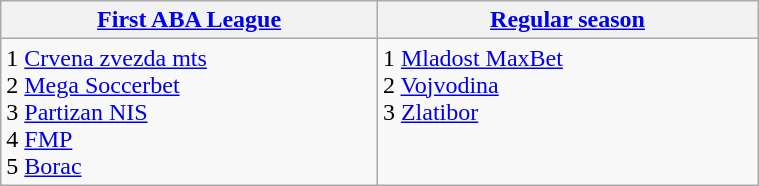<table class=wikitable width=40%>
<tr>
<th width=13%><a href='#'>First ABA League</a></th>
<th width=13%><a href='#'>Regular season</a></th>
</tr>
<tr valign=top>
<td>1 <a href='#'>Crvena zvezda mts</a><br>2 <a href='#'>Mega Soccerbet</a><br>3 <a href='#'>Partizan NIS</a><br>4 <a href='#'>FMP</a><br>5 <a href='#'>Borac</a></td>
<td>1 <a href='#'>Mladost MaxBet</a><br>2 <a href='#'>Vojvodina</a><br>3 <a href='#'>Zlatibor</a></td>
</tr>
</table>
